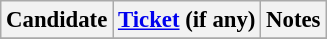<table class="wikitable" style="font-size: 95%">
<tr>
<th>Candidate</th>
<th><a href='#'>Ticket</a> (if any)</th>
<th>Notes</th>
</tr>
<tr>
</tr>
</table>
